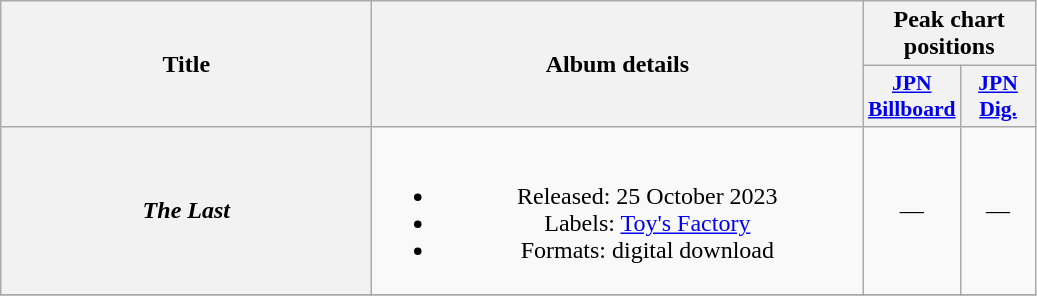<table class="wikitable plainrowheaders" style="text-align:center;">
<tr>
<th scope="col" rowspan="2" style="width:15em;">Title</th>
<th scope="col" rowspan="2" style="width:20em;">Album details</th>
<th scope="col" colspan="2" style="width:5em;">Peak chart positions</th>
</tr>
<tr>
<th scope="col" style="width:3em;font-size:90%;"><a href='#'>JPN<br>Billboard</a><br></th>
<th scope="col" style="width:3em;font-size:90%;"><a href='#'>JPN<br>Dig.</a><br></th>
</tr>
<tr>
<th scope="row"><em>The Last</em></th>
<td><br><ul><li>Released: 25 October 2023</li><li>Labels: <a href='#'>Toy's Factory</a></li><li>Formats: digital download</li></ul></td>
<td>—</td>
<td>—</td>
</tr>
<tr>
</tr>
</table>
